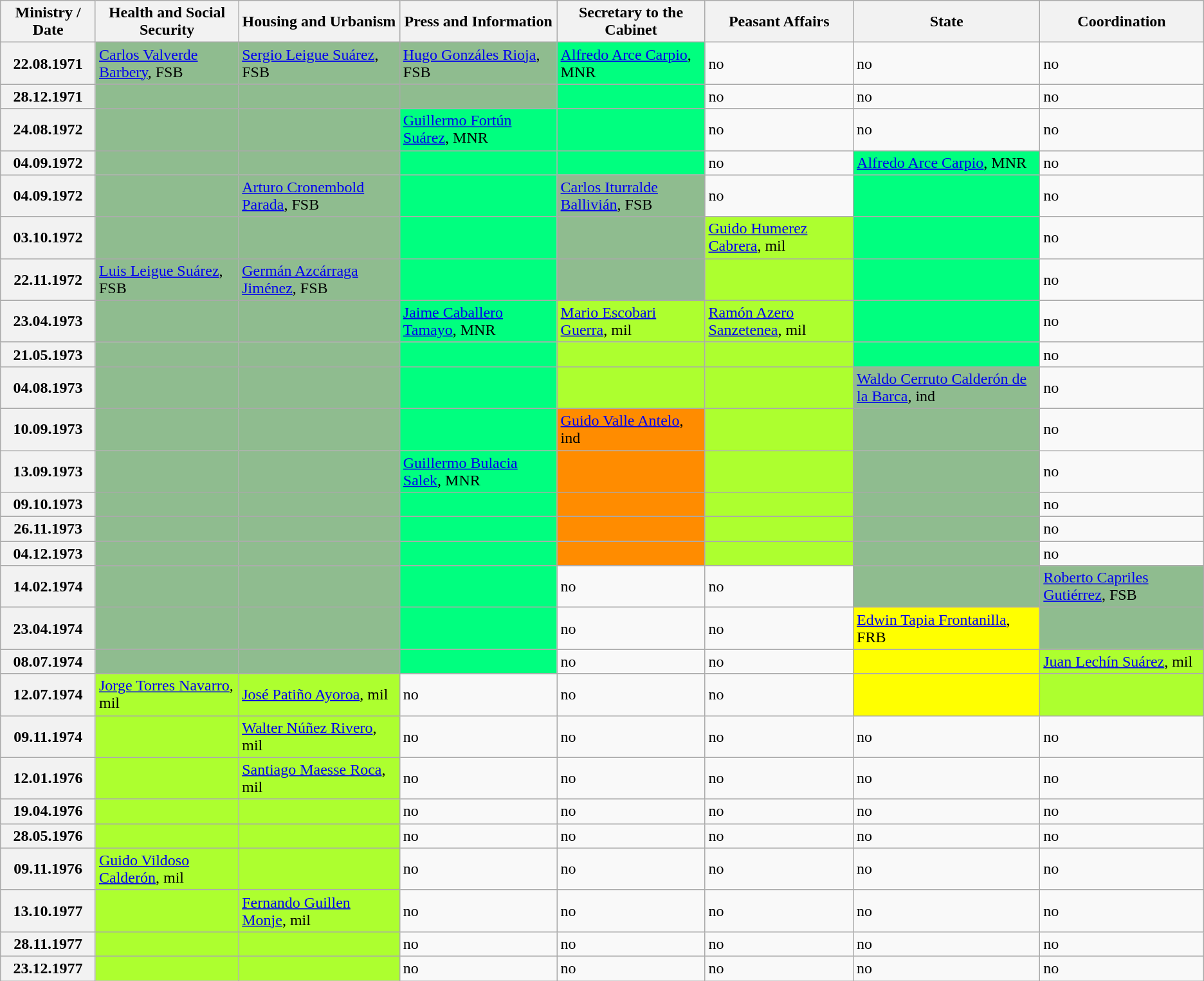<table class="wikitable">
<tr>
<th>Ministry / Date</th>
<th>Health and Social Security</th>
<th>Housing and Urbanism</th>
<th>Press and Information</th>
<th>Secretary to the Cabinet</th>
<th>Peasant Affairs</th>
<th>State</th>
<th>Coordination</th>
</tr>
<tr>
<th>22.08.1971</th>
<td style="background-color: #8FBC8F;"><a href='#'>Carlos Valverde Barbery</a>, FSB</td>
<td style="background-color: #8FBC8F;"><a href='#'>Sergio Leigue Suárez</a>, FSB</td>
<td style="background-color: #8FBC8F;"><a href='#'>Hugo Gonzáles Rioja</a>, FSB</td>
<td style="background-color: #00FF7F;"><a href='#'>Alfredo Arce Carpio</a>, MNR</td>
<td>no</td>
<td>no</td>
<td>no</td>
</tr>
<tr>
<th>28.12.1971</th>
<td style="background-color: #8FBC8F;"></td>
<td style="background-color: #8FBC8F;"></td>
<td style="background-color: #8FBC8F;"></td>
<td style="background-color: #00FF7F;"></td>
<td>no</td>
<td>no</td>
<td>no</td>
</tr>
<tr>
<th>24.08.1972</th>
<td style="background-color: #8FBC8F;"></td>
<td style="background-color: #8FBC8F;"></td>
<td style="background-color: #00FF7F;"><a href='#'>Guillermo Fortún Suárez</a>, MNR</td>
<td style="background-color: #00FF7F;"></td>
<td>no</td>
<td>no</td>
<td>no</td>
</tr>
<tr>
<th>04.09.1972</th>
<td style="background-color: #8FBC8F;"></td>
<td style="background-color: #8FBC8F;"></td>
<td style="background-color: #00FF7F;"></td>
<td style="background-color: #00FF7F;"></td>
<td>no</td>
<td style="background-color: #00FF7F;"><a href='#'>Alfredo Arce Carpio</a>, MNR</td>
<td>no</td>
</tr>
<tr>
<th>04.09.1972</th>
<td style="background-color: #8FBC8F;"></td>
<td style="background-color: #8FBC8F;"><a href='#'>Arturo Cronembold Parada</a>, FSB</td>
<td style="background-color: #00FF7F;"></td>
<td style="background-color: #8FBC8F;"><a href='#'>Carlos Iturralde Ballivián</a>, FSB</td>
<td>no</td>
<td style="background-color: #00FF7F;"></td>
<td>no</td>
</tr>
<tr>
<th>03.10.1972</th>
<td style="background-color: #8FBC8F;"></td>
<td style="background-color: #8FBC8F;"></td>
<td style="background-color: #00FF7F;"></td>
<td style="background-color: #8FBC8F;"></td>
<td style="background-color: #ADFF2F;"><a href='#'>Guido Humerez Cabrera</a>, mil</td>
<td style="background-color: #00FF7F;"></td>
<td>no</td>
</tr>
<tr>
<th>22.11.1972</th>
<td style="background-color: #8FBC8F;"><a href='#'>Luis Leigue Suárez</a>, FSB</td>
<td style="background-color: #8FBC8F;"><a href='#'>Germán Azcárraga Jiménez</a>, FSB</td>
<td style="background-color: #00FF7F;"></td>
<td style="background-color: #8FBC8F;"></td>
<td style="background-color: #ADFF2F;"></td>
<td style="background-color: #00FF7F;"></td>
<td>no</td>
</tr>
<tr>
<th>23.04.1973</th>
<td style="background-color: #8FBC8F;"></td>
<td style="background-color: #8FBC8F;"></td>
<td style="background-color: #00FF7F;"><a href='#'>Jaime Caballero Tamayo</a>, MNR</td>
<td style="background-color: #ADFF2F;"><a href='#'>Mario Escobari Guerra</a>, mil</td>
<td style="background-color: #ADFF2F;"><a href='#'>Ramón Azero Sanzetenea</a>, mil</td>
<td style="background-color: #00FF7F;"></td>
<td>no</td>
</tr>
<tr>
<th>21.05.1973</th>
<td style="background-color: #8FBC8F;"></td>
<td style="background-color: #8FBC8F;"></td>
<td style="background-color: #00FF7F;"></td>
<td style="background-color: #ADFF2F;"></td>
<td style="background-color: #ADFF2F;"></td>
<td style="background-color: #00FF7F;"></td>
<td>no</td>
</tr>
<tr>
<th>04.08.1973</th>
<td style="background-color: #8FBC8F;"></td>
<td style="background-color: #8FBC8F;"></td>
<td style="background-color: #00FF7F;"></td>
<td style="background-color: #ADFF2F;"></td>
<td style="background-color: #ADFF2F;"></td>
<td style="background-color: #8FBC8F;"><a href='#'>Waldo Cerruto Calderón de la Barca</a>, ind</td>
<td>no</td>
</tr>
<tr>
<th>10.09.1973</th>
<td style="background-color: #8FBC8F;"></td>
<td style="background-color: #8FBC8F;"></td>
<td style="background-color: #00FF7F;"></td>
<td style="background-color: #FF8C00;"><a href='#'>Guido Valle Antelo</a>, ind</td>
<td style="background-color: #ADFF2F;"></td>
<td style="background-color: #8FBC8F;"></td>
<td>no</td>
</tr>
<tr>
<th>13.09.1973</th>
<td style="background-color: #8FBC8F;"></td>
<td style="background-color: #8FBC8F;"></td>
<td style="background-color: #00FF7F;"><a href='#'>Guillermo Bulacia Salek</a>, MNR</td>
<td style="background-color: #FF8C00;"></td>
<td style="background-color: #ADFF2F;"></td>
<td style="background-color: #8FBC8F;"></td>
<td>no</td>
</tr>
<tr>
<th>09.10.1973</th>
<td style="background-color: #8FBC8F;"></td>
<td style="background-color: #8FBC8F;"></td>
<td style="background-color: #00FF7F;"></td>
<td style="background-color: #FF8C00;"></td>
<td style="background-color: #ADFF2F;"></td>
<td style="background-color: #8FBC8F;"></td>
<td>no</td>
</tr>
<tr>
<th>26.11.1973</th>
<td style="background-color: #8FBC8F;"></td>
<td style="background-color: #8FBC8F;"></td>
<td style="background-color: #00FF7F;"></td>
<td style="background-color: #FF8C00;"></td>
<td style="background-color: #ADFF2F;"></td>
<td style="background-color: #8FBC8F;"></td>
<td>no</td>
</tr>
<tr>
<th>04.12.1973</th>
<td style="background-color: #8FBC8F;"></td>
<td style="background-color: #8FBC8F;"></td>
<td style="background-color: #00FF7F;"></td>
<td style="background-color: #FF8C00;"></td>
<td style="background-color: #ADFF2F;"></td>
<td style="background-color: #8FBC8F;"></td>
<td>no</td>
</tr>
<tr>
<th>14.02.1974</th>
<td style="background-color: #8FBC8F;"></td>
<td style="background-color: #8FBC8F;"></td>
<td style="background-color: #00FF7F;"></td>
<td>no</td>
<td>no</td>
<td style="background-color: #8FBC8F;"></td>
<td style="background-color: #8FBC8F;"><a href='#'>Roberto Capriles Gutiérrez</a>, FSB</td>
</tr>
<tr>
<th>23.04.1974</th>
<td style="background-color: #8FBC8F;"></td>
<td style="background-color: #8FBC8F;"></td>
<td style="background-color: #00FF7F;"></td>
<td>no</td>
<td>no</td>
<td style="background-color: #FFFF00;"><a href='#'>Edwin Tapia Frontanilla</a>, FRB</td>
<td style="background-color: #8FBC8F;"></td>
</tr>
<tr>
<th>08.07.1974</th>
<td style="background-color: #8FBC8F;"></td>
<td style="background-color: #8FBC8F;"></td>
<td style="background-color: #00FF7F;"></td>
<td>no</td>
<td>no</td>
<td style="background-color: #FFFF00;"></td>
<td style="background-color: #ADFF2F;"><a href='#'>Juan Lechín Suárez</a>, mil</td>
</tr>
<tr>
<th>12.07.1974</th>
<td style="background-color: #ADFF2F;"><a href='#'>Jorge Torres Navarro</a>, mil</td>
<td style="background-color: #ADFF2F;"><a href='#'>José Patiño Ayoroa</a>, mil</td>
<td>no</td>
<td>no</td>
<td>no</td>
<td style="background-color: #FFFF00;"></td>
<td style="background-color: #ADFF2F;"></td>
</tr>
<tr>
<th>09.11.1974</th>
<td style="background-color: #ADFF2F;"></td>
<td style="background-color: #ADFF2F;"><a href='#'>Walter Núñez Rivero</a>, mil</td>
<td>no</td>
<td>no</td>
<td>no</td>
<td>no</td>
<td>no</td>
</tr>
<tr>
<th>12.01.1976</th>
<td style="background-color: #ADFF2F;"></td>
<td style="background-color: #ADFF2F;"><a href='#'>Santiago Maesse Roca</a>, mil</td>
<td>no</td>
<td>no</td>
<td>no</td>
<td>no</td>
<td>no</td>
</tr>
<tr>
<th>19.04.1976</th>
<td style="background-color: #ADFF2F;"></td>
<td style="background-color: #ADFF2F;"></td>
<td>no</td>
<td>no</td>
<td>no</td>
<td>no</td>
<td>no</td>
</tr>
<tr>
<th>28.05.1976</th>
<td style="background-color: #ADFF2F;"></td>
<td style="background-color: #ADFF2F;"></td>
<td>no</td>
<td>no</td>
<td>no</td>
<td>no</td>
<td>no</td>
</tr>
<tr>
<th>09.11.1976</th>
<td style="background-color: #ADFF2F;"><a href='#'>Guido Vildoso Calderón</a>, mil</td>
<td style="background-color: #ADFF2F;"></td>
<td>no</td>
<td>no</td>
<td>no</td>
<td>no</td>
<td>no</td>
</tr>
<tr>
<th>13.10.1977</th>
<td style="background-color: #ADFF2F;"></td>
<td style="background-color: #ADFF2F;"><a href='#'>Fernando Guillen Monje</a>, mil</td>
<td>no</td>
<td>no</td>
<td>no</td>
<td>no</td>
<td>no</td>
</tr>
<tr>
<th>28.11.1977</th>
<td style="background-color: #ADFF2F;"></td>
<td style="background-color: #ADFF2F;"></td>
<td>no</td>
<td>no</td>
<td>no</td>
<td>no</td>
<td>no</td>
</tr>
<tr>
<th>23.12.1977</th>
<td style="background-color: #ADFF2F;"></td>
<td style="background-color: #ADFF2F;"></td>
<td>no</td>
<td>no</td>
<td>no</td>
<td>no</td>
<td>no</td>
</tr>
</table>
